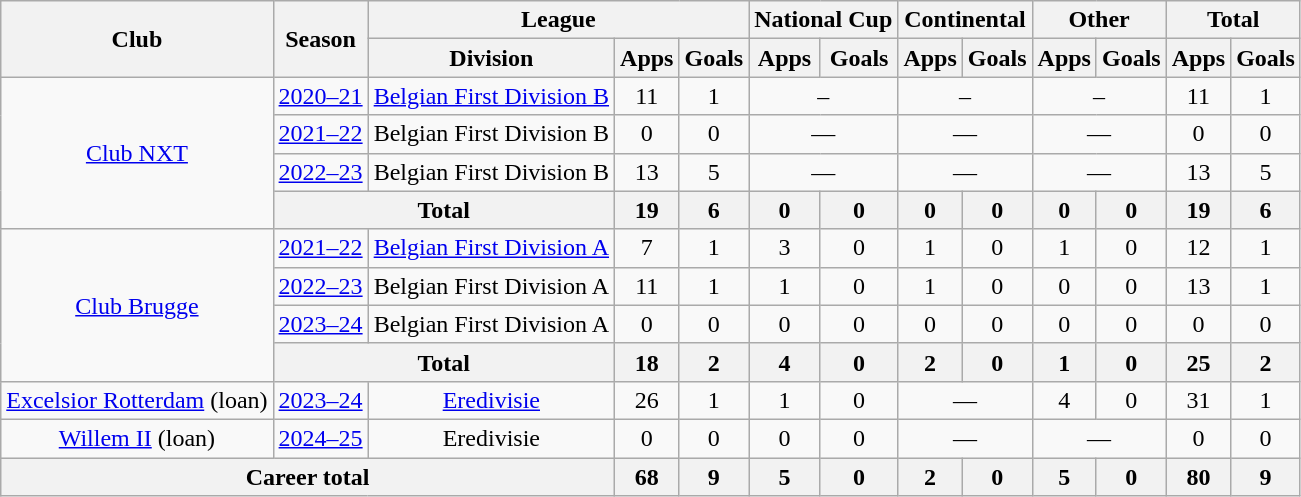<table class=wikitable style=text-align:center>
<tr>
<th rowspan="2">Club</th>
<th rowspan="2">Season</th>
<th colspan="3">League</th>
<th colspan="2">National Cup</th>
<th colspan="2">Continental</th>
<th colspan="2">Other</th>
<th colspan="2">Total</th>
</tr>
<tr>
<th>Division</th>
<th>Apps</th>
<th>Goals</th>
<th>Apps</th>
<th>Goals</th>
<th>Apps</th>
<th>Goals</th>
<th>Apps</th>
<th>Goals</th>
<th>Apps</th>
<th>Goals</th>
</tr>
<tr>
<td rowspan="4"><a href='#'>Club NXT</a></td>
<td><a href='#'>2020–21</a></td>
<td><a href='#'>Belgian First Division B</a></td>
<td>11</td>
<td>1</td>
<td colspan="2">–</td>
<td colspan="2">–</td>
<td colspan="2">–</td>
<td>11</td>
<td>1</td>
</tr>
<tr>
<td><a href='#'>2021–22</a></td>
<td>Belgian First Division B</td>
<td>0</td>
<td>0</td>
<td colspan="2">—</td>
<td colspan="2">—</td>
<td colspan="2">—</td>
<td>0</td>
<td>0</td>
</tr>
<tr>
<td><a href='#'>2022–23</a></td>
<td>Belgian First Division B</td>
<td>13</td>
<td>5</td>
<td colspan="2">—</td>
<td colspan="2">—</td>
<td colspan="2">—</td>
<td>13</td>
<td>5</td>
</tr>
<tr>
<th colspan="2">Total</th>
<th>19</th>
<th>6</th>
<th>0</th>
<th>0</th>
<th>0</th>
<th>0</th>
<th>0</th>
<th>0</th>
<th>19</th>
<th>6</th>
</tr>
<tr>
<td rowspan="4"><a href='#'>Club Brugge</a></td>
<td><a href='#'>2021–22</a></td>
<td><a href='#'>Belgian First Division A</a></td>
<td>7</td>
<td>1</td>
<td>3</td>
<td>0</td>
<td>1</td>
<td>0</td>
<td>1</td>
<td>0</td>
<td>12</td>
<td>1</td>
</tr>
<tr>
<td><a href='#'>2022–23</a></td>
<td>Belgian First Division A</td>
<td>11</td>
<td>1</td>
<td>1</td>
<td>0</td>
<td>1</td>
<td>0</td>
<td>0</td>
<td>0</td>
<td>13</td>
<td>1</td>
</tr>
<tr>
<td><a href='#'>2023–24</a></td>
<td>Belgian First Division A</td>
<td>0</td>
<td>0</td>
<td>0</td>
<td>0</td>
<td>0</td>
<td>0</td>
<td>0</td>
<td>0</td>
<td>0</td>
<td>0</td>
</tr>
<tr>
<th colspan="2">Total</th>
<th>18</th>
<th>2</th>
<th>4</th>
<th>0</th>
<th>2</th>
<th>0</th>
<th>1</th>
<th>0</th>
<th>25</th>
<th>2</th>
</tr>
<tr>
<td><a href='#'>Excelsior Rotterdam</a> (loan)</td>
<td><a href='#'>2023–24</a></td>
<td><a href='#'>Eredivisie</a></td>
<td>26</td>
<td>1</td>
<td>1</td>
<td>0</td>
<td colspan="2">—</td>
<td>4</td>
<td>0</td>
<td>31</td>
<td>1</td>
</tr>
<tr>
<td><a href='#'>Willem II</a> (loan)</td>
<td><a href='#'>2024–25</a></td>
<td>Eredivisie</td>
<td>0</td>
<td>0</td>
<td>0</td>
<td>0</td>
<td colspan="2">—</td>
<td colspan="2">—</td>
<td>0</td>
<td>0</td>
</tr>
<tr>
<th colspan=3>Career total</th>
<th>68</th>
<th>9</th>
<th>5</th>
<th>0</th>
<th>2</th>
<th>0</th>
<th>5</th>
<th>0</th>
<th>80</th>
<th>9</th>
</tr>
</table>
